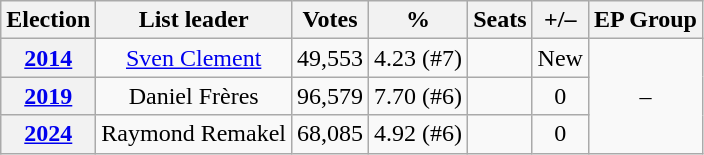<table class=wikitable style="text-align: center;">
<tr>
<th>Election</th>
<th>List leader</th>
<th>Votes</th>
<th>%</th>
<th>Seats</th>
<th>+/–</th>
<th>EP Group</th>
</tr>
<tr>
<th><a href='#'>2014</a></th>
<td><a href='#'>Sven Clement</a></td>
<td>49,553</td>
<td>4.23 (#7)</td>
<td></td>
<td>New</td>
<td rowspan=3>–</td>
</tr>
<tr>
<th><a href='#'>2019</a></th>
<td>Daniel Frères</td>
<td>96,579</td>
<td>7.70 (#6)</td>
<td></td>
<td> 0</td>
</tr>
<tr>
<th><a href='#'>2024</a></th>
<td>Raymond Remakel</td>
<td>68,085</td>
<td>4.92 (#6)</td>
<td></td>
<td> 0</td>
</tr>
</table>
